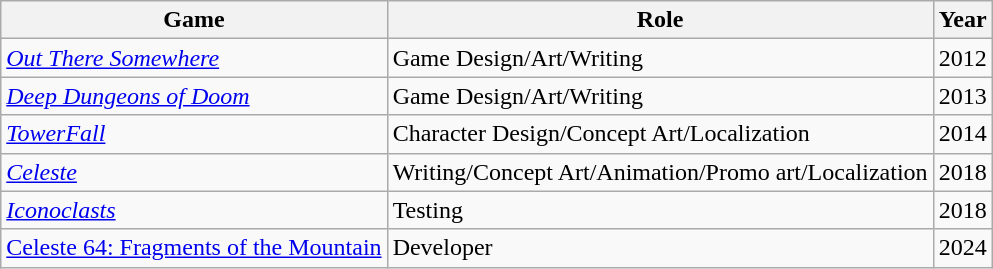<table class="wikitable">
<tr>
<th>Game</th>
<th>Role</th>
<th>Year</th>
</tr>
<tr>
<td><em><a href='#'>Out There Somewhere</a></em></td>
<td>Game Design/Art/Writing</td>
<td>2012</td>
</tr>
<tr>
<td><em><a href='#'>Deep Dungeons of Doom</a></em></td>
<td>Game Design/Art/Writing</td>
<td>2013</td>
</tr>
<tr>
<td><em><a href='#'>TowerFall</a></em></td>
<td>Character Design/Concept Art/Localization</td>
<td>2014</td>
</tr>
<tr>
<td><a href='#'><em>Celeste</em></a></td>
<td>Writing/Concept Art/Animation/Promo art/Localization</td>
<td>2018</td>
</tr>
<tr>
<td><a href='#'><em>Iconoclasts</em></a></td>
<td>Testing</td>
<td>2018</td>
</tr>
<tr>
<td><a href='#'>Celeste 64: Fragments of the Mountain</a></td>
<td>Developer</td>
<td>2024</td>
</tr>
</table>
